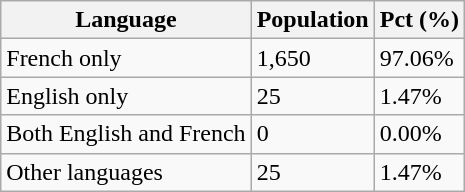<table class="wikitable">
<tr>
<th>Language</th>
<th>Population</th>
<th>Pct (%)</th>
</tr>
<tr>
<td>French only</td>
<td>1,650</td>
<td>97.06%</td>
</tr>
<tr>
<td>English only</td>
<td>25</td>
<td>1.47%</td>
</tr>
<tr>
<td>Both English and French</td>
<td>0</td>
<td>0.00%</td>
</tr>
<tr>
<td>Other languages</td>
<td>25</td>
<td>1.47%</td>
</tr>
</table>
